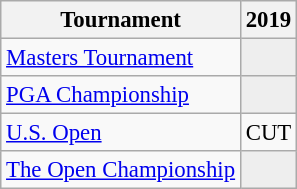<table class="wikitable" style="font-size:95%;text-align:center;">
<tr>
<th>Tournament</th>
<th>2019</th>
</tr>
<tr>
<td align=left><a href='#'>Masters Tournament</a></td>
<td style="background:#eeeeee;"></td>
</tr>
<tr>
<td align=left><a href='#'>PGA Championship</a></td>
<td style="background:#eeeeee;"></td>
</tr>
<tr>
<td align=left><a href='#'>U.S. Open</a></td>
<td>CUT</td>
</tr>
<tr>
<td align=left><a href='#'>The Open Championship</a></td>
<td style="background:#eeeeee;"></td>
</tr>
</table>
